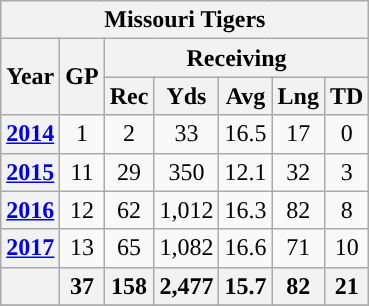<table class="wikitable" style="text-align: center;">
<tr>
<th colspan="9"><strong>Missouri Tigers</strong></th>
</tr>
<tr>
<th rowspan="2">Year</th>
<th rowspan="2">GP</th>
<th colspan="5">Receiving</th>
</tr>
<tr>
<th>Rec</th>
<th>Yds</th>
<th>Avg</th>
<th>Lng</th>
<th>TD</th>
</tr>
<tr>
<th><a href='#'>2014</a></th>
<td>1</td>
<td>2</td>
<td>33</td>
<td>16.5</td>
<td>17</td>
<td>0</td>
</tr>
<tr>
<th><a href='#'>2015</a></th>
<td>11</td>
<td>29</td>
<td>350</td>
<td>12.1</td>
<td>32</td>
<td>3</td>
</tr>
<tr>
<th><a href='#'>2016</a></th>
<td>12</td>
<td>62</td>
<td>1,012</td>
<td>16.3</td>
<td>82</td>
<td>8</td>
</tr>
<tr>
<th><a href='#'>2017</a></th>
<td>13</td>
<td>65</td>
<td>1,082</td>
<td>16.6</td>
<td>71</td>
<td>10</td>
</tr>
<tr>
<th></th>
<th>37</th>
<th>158</th>
<th>2,477</th>
<th>15.7</th>
<th>82</th>
<th>21</th>
</tr>
<tr>
</tr>
</table>
